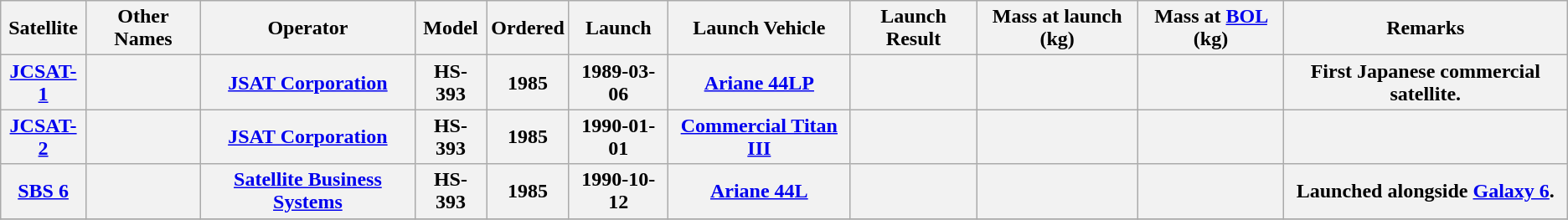<table class="wikitable sortable mw-collapsible">
<tr>
<th>Satellite</th>
<th>Other Names</th>
<th>Operator</th>
<th>Model</th>
<th>Ordered</th>
<th>Launch</th>
<th>Launch Vehicle</th>
<th>Launch Result</th>
<th>Mass at launch (kg)</th>
<th>Mass at <a href='#'>BOL</a> (kg)</th>
<th>Remarks</th>
</tr>
<tr>
<th><a href='#'>JCSAT-1</a></th>
<th></th>
<th><a href='#'>JSAT Corporation</a></th>
<th>HS-393</th>
<th>1985</th>
<th>1989-03-06</th>
<th><a href='#'>Ariane 44LP</a></th>
<th></th>
<th></th>
<th></th>
<th>First Japanese commercial satellite.</th>
</tr>
<tr>
<th><a href='#'>JCSAT-2</a></th>
<th></th>
<th><a href='#'>JSAT Corporation</a></th>
<th>HS-393</th>
<th>1985</th>
<th>1990-01-01</th>
<th><a href='#'>Commercial Titan III</a></th>
<th></th>
<th></th>
<th></th>
<th></th>
</tr>
<tr>
<th><a href='#'>SBS 6</a></th>
<th></th>
<th><a href='#'>Satellite Business Systems</a></th>
<th>HS-393</th>
<th>1985</th>
<th>1990-10-12</th>
<th><a href='#'>Ariane 44L</a></th>
<th></th>
<th></th>
<th></th>
<th>Launched alongside <a href='#'>Galaxy 6</a>.</th>
</tr>
<tr>
</tr>
</table>
